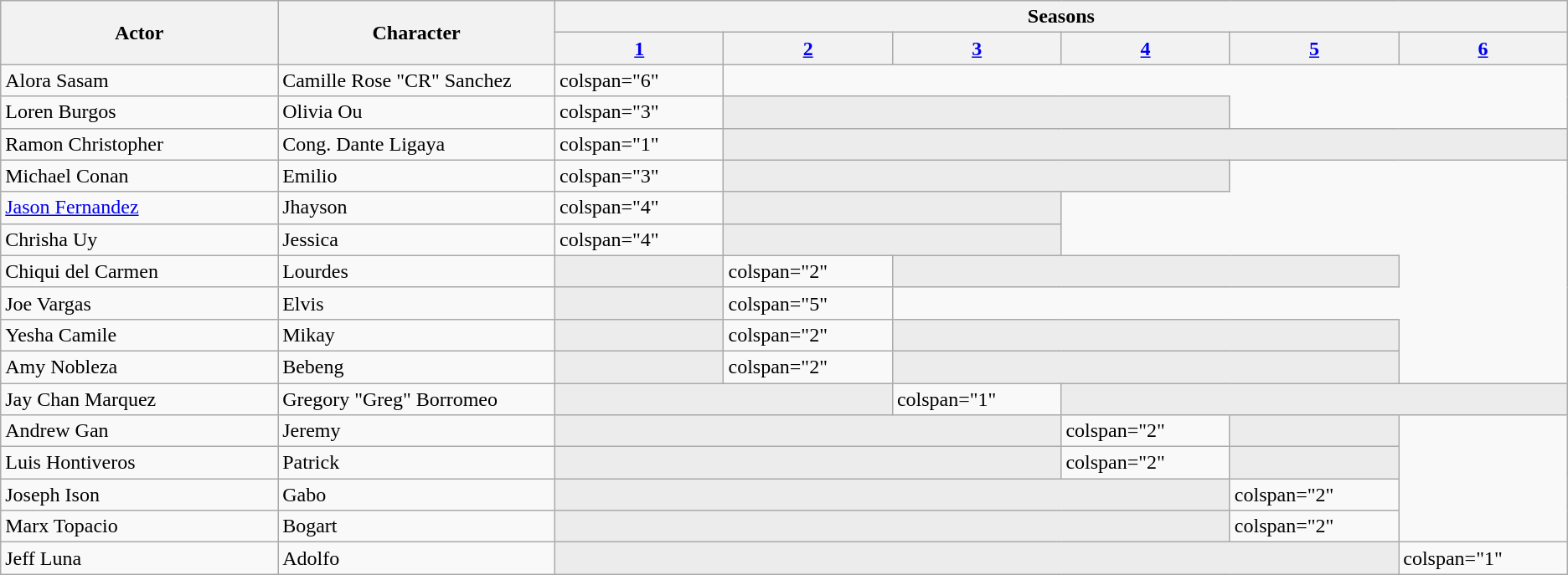<table class="wikitable">
<tr>
<th style="width:10%;" rowspan="2">Actor</th>
<th style="width:10%;" rowspan="2">Character</th>
<th colspan="12">Seasons</th>
</tr>
<tr>
<th style="width:5%;"><a href='#'>1</a></th>
<th style="width:5%;"><a href='#'>2</a></th>
<th style="width:5%;"><a href='#'>3</a></th>
<th style="width:5%;"><a href='#'>4</a></th>
<th style="width:5%;"><a href='#'>5</a></th>
<th style="width:5%;"><a href='#'>6</a></th>
</tr>
<tr>
<td>Alora Sasam</td>
<td>Camille Rose "CR" Sanchez</td>
<td>colspan="6" </td>
</tr>
<tr>
<td>Loren Burgos</td>
<td>Olivia Ou</td>
<td>colspan="3" </td>
<td colspan="3" style="background: #ececec; color: grey; vertical-align: middle; text-align: center; " class="table-na"></td>
</tr>
<tr>
<td>Ramon Christopher</td>
<td>Cong. Dante Ligaya</td>
<td>colspan="1" </td>
<td colspan="5" style="background: #ececec; color: grey; vertical-align: middle; text-align: center; " class="table-na"></td>
</tr>
<tr>
<td>Michael Conan</td>
<td>Emilio</td>
<td>colspan="3" </td>
<td colspan="3" style="background: #ececec; color: grey; vertical-align: middle; text-align: center; " class="table-na"></td>
</tr>
<tr>
<td><a href='#'>Jason Fernandez</a></td>
<td>Jhayson</td>
<td>colspan="4" </td>
<td colspan="2" style="background: #ececec; color: grey; vertical-align: middle; text-align: center; " class="table-na"></td>
</tr>
<tr>
<td>Chrisha Uy</td>
<td>Jessica</td>
<td>colspan="4" </td>
<td colspan="2" style="background: #ececec; color: grey; vertical-align: middle; text-align: center; " class="table-na"></td>
</tr>
<tr>
<td>Chiqui del Carmen</td>
<td>Lourdes</td>
<td colspan="1" style="background: #ececec; color: grey; vertical-align: middle; text-align: center; " class="table-na"></td>
<td>colspan="2" </td>
<td colspan="3" style="background: #ececec; color: grey; vertical-align: middle; text-align: center; " class="table-na"></td>
</tr>
<tr>
<td>Joe Vargas</td>
<td>Elvis</td>
<td colspan="1" style="background: #ececec; color: grey; vertical-align: middle; text-align: center; " class="table-na"></td>
<td>colspan="5" </td>
</tr>
<tr>
<td>Yesha Camile</td>
<td>Mikay</td>
<td colspan="1" style="background: #ececec; color: grey; vertical-align: middle; text-align: center; " class="table-na"></td>
<td>colspan="2" </td>
<td colspan="3" style="background: #ececec; color: grey; vertical-align: middle; text-align: center; " class="table-na"></td>
</tr>
<tr>
<td>Amy Nobleza</td>
<td>Bebeng</td>
<td colspan="1" style="background: #ececec; color: grey; vertical-align: middle; text-align: center; " class="table-na"></td>
<td>colspan="2" </td>
<td colspan="3" style="background: #ececec; color: grey; vertical-align: middle; text-align: center; " class="table-na"></td>
</tr>
<tr>
<td>Jay Chan Marquez</td>
<td>Gregory "Greg" Borromeo</td>
<td colspan="2" style="background: #ececec; color: grey; vertical-align: middle; text-align: center; " class="table-na"></td>
<td>colspan="1" </td>
<td colspan="3" style="background: #ececec; color: grey; vertical-align: middle; text-align: center; " class="table-na"></td>
</tr>
<tr>
<td>Andrew Gan</td>
<td>Jeremy</td>
<td colspan="3" style="background: #ececec; color: grey; vertical-align: middle; text-align: center; " class="table-na"></td>
<td>colspan="2" </td>
<td colspan="1" style="background: #ececec; color: grey; vertical-align: middle; text-align: center; " class="table-na"></td>
</tr>
<tr>
<td>Luis Hontiveros</td>
<td>Patrick</td>
<td colspan="3" style="background: #ececec; color: grey; vertical-align: middle; text-align: center; " class="table-na"></td>
<td>colspan="2" </td>
<td colspan="1" style="background: #ececec; color: grey; vertical-align: middle; text-align: center; " class="table-na"></td>
</tr>
<tr>
<td>Joseph Ison</td>
<td>Gabo</td>
<td colspan="4" style="background: #ececec; color: grey; vertical-align: middle; text-align: center; " class="table-na"></td>
<td>colspan="2" </td>
</tr>
<tr>
<td>Marx Topacio</td>
<td>Bogart</td>
<td colspan="4" style="background: #ececec; color: grey; vertical-align: middle; text-align: center; " class="table-na"></td>
<td>colspan="2" </td>
</tr>
<tr>
<td>Jeff Luna</td>
<td>Adolfo</td>
<td colspan="5" style="background: #ececec; color: grey; vertical-align: middle; text-align: center; " class="table-na"></td>
<td>colspan="1" </td>
</tr>
</table>
